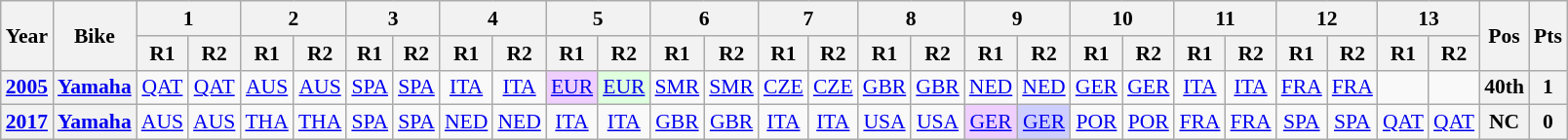<table class="wikitable" style="text-align:center; font-size:90%">
<tr>
<th valign="middle" rowspan=2>Year</th>
<th valign="middle" rowspan=2>Bike</th>
<th colspan=2>1</th>
<th colspan=2>2</th>
<th colspan=2>3</th>
<th colspan=2>4</th>
<th colspan=2>5</th>
<th colspan=2>6</th>
<th colspan=2>7</th>
<th colspan=2>8</th>
<th colspan=2>9</th>
<th colspan=2>10</th>
<th colspan=2>11</th>
<th colspan=2>12</th>
<th colspan=2>13</th>
<th rowspan=2>Pos</th>
<th rowspan=2>Pts</th>
</tr>
<tr>
<th>R1</th>
<th>R2</th>
<th>R1</th>
<th>R2</th>
<th>R1</th>
<th>R2</th>
<th>R1</th>
<th>R2</th>
<th>R1</th>
<th>R2</th>
<th>R1</th>
<th>R2</th>
<th>R1</th>
<th>R2</th>
<th>R1</th>
<th>R2</th>
<th>R1</th>
<th>R2</th>
<th>R1</th>
<th>R2</th>
<th>R1</th>
<th>R2</th>
<th>R1</th>
<th>R2</th>
<th>R1</th>
<th>R2</th>
</tr>
<tr>
<th><a href='#'>2005</a></th>
<th><a href='#'>Yamaha</a></th>
<td><a href='#'>QAT</a></td>
<td><a href='#'>QAT</a></td>
<td><a href='#'>AUS</a></td>
<td><a href='#'>AUS</a></td>
<td><a href='#'>SPA</a></td>
<td><a href='#'>SPA</a></td>
<td><a href='#'>ITA</a></td>
<td><a href='#'>ITA</a></td>
<td style="background:#EFCFFF;"><a href='#'>EUR</a><br></td>
<td style="background:#DFFFDF;"><a href='#'>EUR</a><br></td>
<td><a href='#'>SMR</a></td>
<td><a href='#'>SMR</a></td>
<td><a href='#'>CZE</a></td>
<td><a href='#'>CZE</a></td>
<td><a href='#'>GBR</a></td>
<td><a href='#'>GBR</a></td>
<td><a href='#'>NED</a></td>
<td><a href='#'>NED</a></td>
<td><a href='#'>GER</a></td>
<td><a href='#'>GER</a></td>
<td><a href='#'>ITA</a></td>
<td><a href='#'>ITA</a></td>
<td><a href='#'>FRA</a></td>
<td><a href='#'>FRA</a></td>
<td></td>
<td></td>
<th>40th</th>
<th>1</th>
</tr>
<tr>
<th><a href='#'>2017</a></th>
<th><a href='#'>Yamaha</a></th>
<td><a href='#'>AUS</a></td>
<td><a href='#'>AUS</a></td>
<td><a href='#'>THA</a></td>
<td><a href='#'>THA</a></td>
<td><a href='#'>SPA</a></td>
<td><a href='#'>SPA</a></td>
<td><a href='#'>NED</a></td>
<td><a href='#'>NED</a></td>
<td><a href='#'>ITA</a></td>
<td><a href='#'>ITA</a></td>
<td><a href='#'>GBR</a></td>
<td><a href='#'>GBR</a></td>
<td><a href='#'>ITA</a></td>
<td><a href='#'>ITA</a></td>
<td><a href='#'>USA</a></td>
<td><a href='#'>USA</a></td>
<td style="background:#EFCFFF;"><a href='#'>GER</a><br></td>
<td style="background:#CFCFFF;"><a href='#'>GER</a><br></td>
<td><a href='#'>POR</a></td>
<td><a href='#'>POR</a></td>
<td><a href='#'>FRA</a></td>
<td><a href='#'>FRA</a></td>
<td><a href='#'>SPA</a></td>
<td><a href='#'>SPA</a></td>
<td><a href='#'>QAT</a></td>
<td><a href='#'>QAT</a></td>
<th>NC</th>
<th>0</th>
</tr>
</table>
